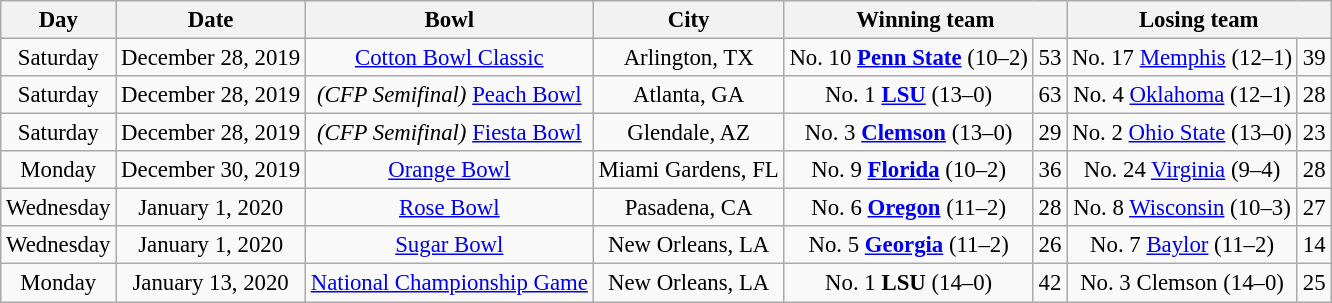<table class="wikitable" style="text-align:center; font-size: 95%;">
<tr>
<th>Day</th>
<th>Date</th>
<th>Bowl</th>
<th>City</th>
<th colspan=2>Winning team</th>
<th colspan=2>Losing team</th>
</tr>
<tr>
<td>Saturday</td>
<td>December 28, 2019</td>
<td><a href='#'>Cotton Bowl Classic</a></td>
<td>Arlington, TX</td>
<td>No. 10 <a href='#'><strong>Penn State</strong></a> (10–2)</td>
<td>53</td>
<td>No. 17 <a href='#'>Memphis</a> (12–1)</td>
<td>39</td>
</tr>
<tr>
<td>Saturday</td>
<td>December 28, 2019</td>
<td><em>(CFP Semifinal)</em> <a href='#'>Peach Bowl</a></td>
<td>Atlanta, GA</td>
<td>No. 1 <a href='#'><strong>LSU</strong></a> (13–0)</td>
<td>63</td>
<td>No. 4 <a href='#'>Oklahoma</a> (12–1)</td>
<td>28</td>
</tr>
<tr>
<td>Saturday</td>
<td>December 28, 2019</td>
<td><em>(CFP Semifinal)</em> <a href='#'>Fiesta Bowl</a></td>
<td>Glendale, AZ</td>
<td>No. 3 <a href='#'><strong>Clemson</strong></a> (13–0)</td>
<td>29</td>
<td>No. 2 <a href='#'>Ohio State</a> (13–0)</td>
<td>23</td>
</tr>
<tr>
<td>Monday</td>
<td>December 30, 2019</td>
<td><a href='#'>Orange Bowl</a></td>
<td>Miami Gardens, FL</td>
<td>No. 9 <a href='#'><strong>Florida</strong></a> (10–2)</td>
<td>36</td>
<td>No. 24 <a href='#'>Virginia</a> (9–4)</td>
<td>28</td>
</tr>
<tr>
<td>Wednesday</td>
<td>January 1, 2020</td>
<td><a href='#'>Rose Bowl</a></td>
<td>Pasadena, CA</td>
<td>No. 6 <a href='#'><strong>Oregon</strong></a> (11–2)</td>
<td>28</td>
<td>No. 8 <a href='#'>Wisconsin</a> (10–3)</td>
<td>27</td>
</tr>
<tr>
<td>Wednesday</td>
<td>January 1, 2020</td>
<td><a href='#'>Sugar Bowl</a></td>
<td>New Orleans, LA</td>
<td>No. 5 <a href='#'><strong>Georgia</strong></a> (11–2)</td>
<td>26</td>
<td>No. 7 <a href='#'>Baylor</a> (11–2)</td>
<td>14</td>
</tr>
<tr>
<td>Monday</td>
<td>January 13, 2020</td>
<td><a href='#'>National Championship Game</a></td>
<td>New Orleans, LA</td>
<td>No. 1 <strong>LSU</strong> (14–0)</td>
<td>42</td>
<td>No. 3 Clemson (14–0)</td>
<td>25</td>
</tr>
</table>
